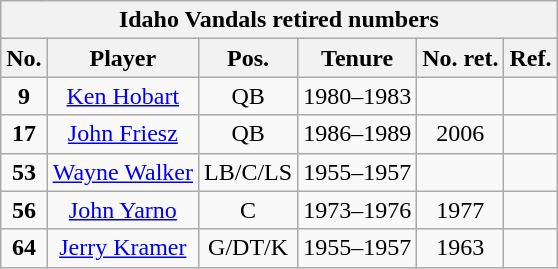<table class="wikitable" style="text-align:center">
<tr>
<th colspan=6 style =><strong>Idaho Vandals retired numbers</strong></th>
</tr>
<tr>
<th style = >No.</th>
<th style = >Player</th>
<th style = >Pos.</th>
<th style = >Tenure</th>
<th style = >No. ret.</th>
<th style = >Ref.</th>
</tr>
<tr>
<td><strong>9</strong></td>
<td><a href='#'>Ken Hobart</a></td>
<td>QB</td>
<td>1980–1983</td>
<td></td>
<td></td>
</tr>
<tr>
<td><strong>17</strong></td>
<td><a href='#'>John Friesz</a></td>
<td>QB</td>
<td>1986–1989</td>
<td>2006</td>
<td></td>
</tr>
<tr>
<td><strong>53</strong></td>
<td><a href='#'>Wayne Walker</a></td>
<td>LB/C/LS</td>
<td>1955–1957</td>
<td></td>
<td></td>
</tr>
<tr>
<td><strong>56</strong></td>
<td><a href='#'>John Yarno</a></td>
<td>C</td>
<td>1973–1976</td>
<td>1977</td>
<td></td>
</tr>
<tr>
<td><strong>64</strong></td>
<td><a href='#'>Jerry Kramer</a></td>
<td>G/DT/K</td>
<td>1955–1957</td>
<td>1963</td>
<td></td>
</tr>
</table>
